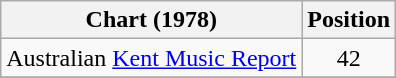<table class="wikitable plainrowheaders">
<tr>
<th scope="col">Chart (1978)</th>
<th scope="col">Position</th>
</tr>
<tr>
<td>Australian <a href='#'>Kent Music Report</a></td>
<td style="text-align:center;">42</td>
</tr>
<tr>
</tr>
</table>
